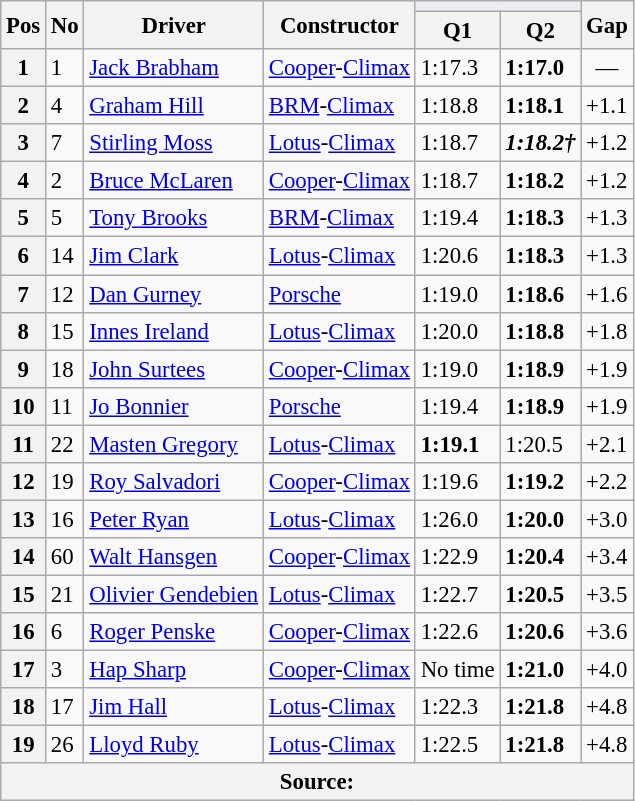<table class="wikitable sortable" style="font-size: 95%;">
<tr>
<th rowspan="2">Pos</th>
<th rowspan="2">No</th>
<th rowspan="2">Driver</th>
<th rowspan="2">Constructor</th>
<th colspan="2" style="background:#eaecf0; text-align:center;"></th>
<th rowspan="2">Gap</th>
</tr>
<tr>
<th>Q1</th>
<th>Q2</th>
</tr>
<tr>
<th>1</th>
<td>1</td>
<td> <a href='#'>Jack Brabham</a></td>
<td><a href='#'>Cooper</a>-<a href='#'>Climax</a></td>
<td>1:17.3</td>
<td><strong>1:17.0</strong></td>
<td align="center">—</td>
</tr>
<tr>
<th>2</th>
<td>4</td>
<td> <a href='#'>Graham Hill</a></td>
<td><a href='#'>BRM</a>-<a href='#'>Climax</a></td>
<td>1:18.8</td>
<td><strong>1:18.1</strong></td>
<td>+1.1</td>
</tr>
<tr>
<th>3</th>
<td>7</td>
<td> <a href='#'>Stirling Moss</a></td>
<td><a href='#'>Lotus</a>-<a href='#'>Climax</a></td>
<td>1:18.7</td>
<td><strong><em>1:18.2†</em></strong></td>
<td>+1.2</td>
</tr>
<tr>
<th>4</th>
<td>2</td>
<td> <a href='#'>Bruce McLaren</a></td>
<td><a href='#'>Cooper</a>-<a href='#'>Climax</a></td>
<td>1:18.7</td>
<td><strong>1:18.2</strong></td>
<td>+1.2</td>
</tr>
<tr>
<th>5</th>
<td>5</td>
<td> <a href='#'>Tony Brooks</a></td>
<td><a href='#'>BRM</a>-<a href='#'>Climax</a></td>
<td>1:19.4</td>
<td><strong>1:18.3</strong></td>
<td>+1.3</td>
</tr>
<tr>
<th>6</th>
<td>14</td>
<td> <a href='#'>Jim Clark</a></td>
<td><a href='#'>Lotus</a>-<a href='#'>Climax</a></td>
<td>1:20.6</td>
<td><strong>1:18.3</strong></td>
<td>+1.3</td>
</tr>
<tr>
<th>7</th>
<td>12</td>
<td> <a href='#'>Dan Gurney</a></td>
<td><a href='#'>Porsche</a></td>
<td>1:19.0</td>
<td><strong>1:18.6</strong></td>
<td>+1.6</td>
</tr>
<tr>
<th>8</th>
<td>15</td>
<td> <a href='#'>Innes Ireland</a></td>
<td><a href='#'>Lotus</a>-<a href='#'>Climax</a></td>
<td>1:20.0</td>
<td><strong>1:18.8</strong></td>
<td>+1.8</td>
</tr>
<tr>
<th>9</th>
<td>18</td>
<td> <a href='#'>John Surtees</a></td>
<td><a href='#'>Cooper</a>-<a href='#'>Climax</a></td>
<td>1:19.0</td>
<td><strong>1:18.9</strong></td>
<td>+1.9</td>
</tr>
<tr>
<th>10</th>
<td>11</td>
<td> <a href='#'>Jo Bonnier</a></td>
<td><a href='#'>Porsche</a></td>
<td>1:19.4</td>
<td><strong>1:18.9</strong></td>
<td>+1.9</td>
</tr>
<tr>
<th>11</th>
<td>22</td>
<td> <a href='#'>Masten Gregory</a></td>
<td><a href='#'>Lotus</a>-<a href='#'>Climax</a></td>
<td><strong>1:19.1</strong></td>
<td>1:20.5</td>
<td>+2.1</td>
</tr>
<tr>
<th>12</th>
<td>19</td>
<td> <a href='#'>Roy Salvadori</a></td>
<td><a href='#'>Cooper</a>-<a href='#'>Climax</a></td>
<td>1:19.6</td>
<td><strong>1:19.2</strong></td>
<td>+2.2</td>
</tr>
<tr>
<th>13</th>
<td>16</td>
<td> <a href='#'>Peter Ryan</a></td>
<td><a href='#'>Lotus</a>-<a href='#'>Climax</a></td>
<td>1:26.0</td>
<td><strong>1:20.0</strong></td>
<td>+3.0</td>
</tr>
<tr>
<th>14</th>
<td>60</td>
<td> <a href='#'>Walt Hansgen</a></td>
<td><a href='#'>Cooper</a>-<a href='#'>Climax</a></td>
<td>1:22.9</td>
<td><strong>1:20.4</strong></td>
<td>+3.4</td>
</tr>
<tr>
<th>15</th>
<td>21</td>
<td> <a href='#'>Olivier Gendebien</a></td>
<td><a href='#'>Lotus</a>-<a href='#'>Climax</a></td>
<td>1:22.7</td>
<td><strong>1:20.5</strong></td>
<td>+3.5</td>
</tr>
<tr>
<th>16</th>
<td>6</td>
<td> <a href='#'>Roger Penske</a></td>
<td><a href='#'>Cooper</a>-<a href='#'>Climax</a></td>
<td>1:22.6</td>
<td><strong>1:20.6</strong></td>
<td>+3.6</td>
</tr>
<tr>
<th>17</th>
<td>3</td>
<td> <a href='#'>Hap Sharp</a></td>
<td><a href='#'>Cooper</a>-<a href='#'>Climax</a></td>
<td>No time</td>
<td><strong>1:21.0</strong></td>
<td>+4.0</td>
</tr>
<tr>
<th>18</th>
<td>17</td>
<td> <a href='#'>Jim Hall</a></td>
<td><a href='#'>Lotus</a>-<a href='#'>Climax</a></td>
<td>1:22.3</td>
<td><strong>1:21.8</strong></td>
<td>+4.8</td>
</tr>
<tr>
<th>19</th>
<td>26</td>
<td> <a href='#'>Lloyd Ruby</a></td>
<td><a href='#'>Lotus</a>-<a href='#'>Climax</a></td>
<td>1:22.5</td>
<td><strong>1:21.8</strong></td>
<td>+4.8</td>
</tr>
<tr>
<th colspan="7">Source:</th>
</tr>
</table>
